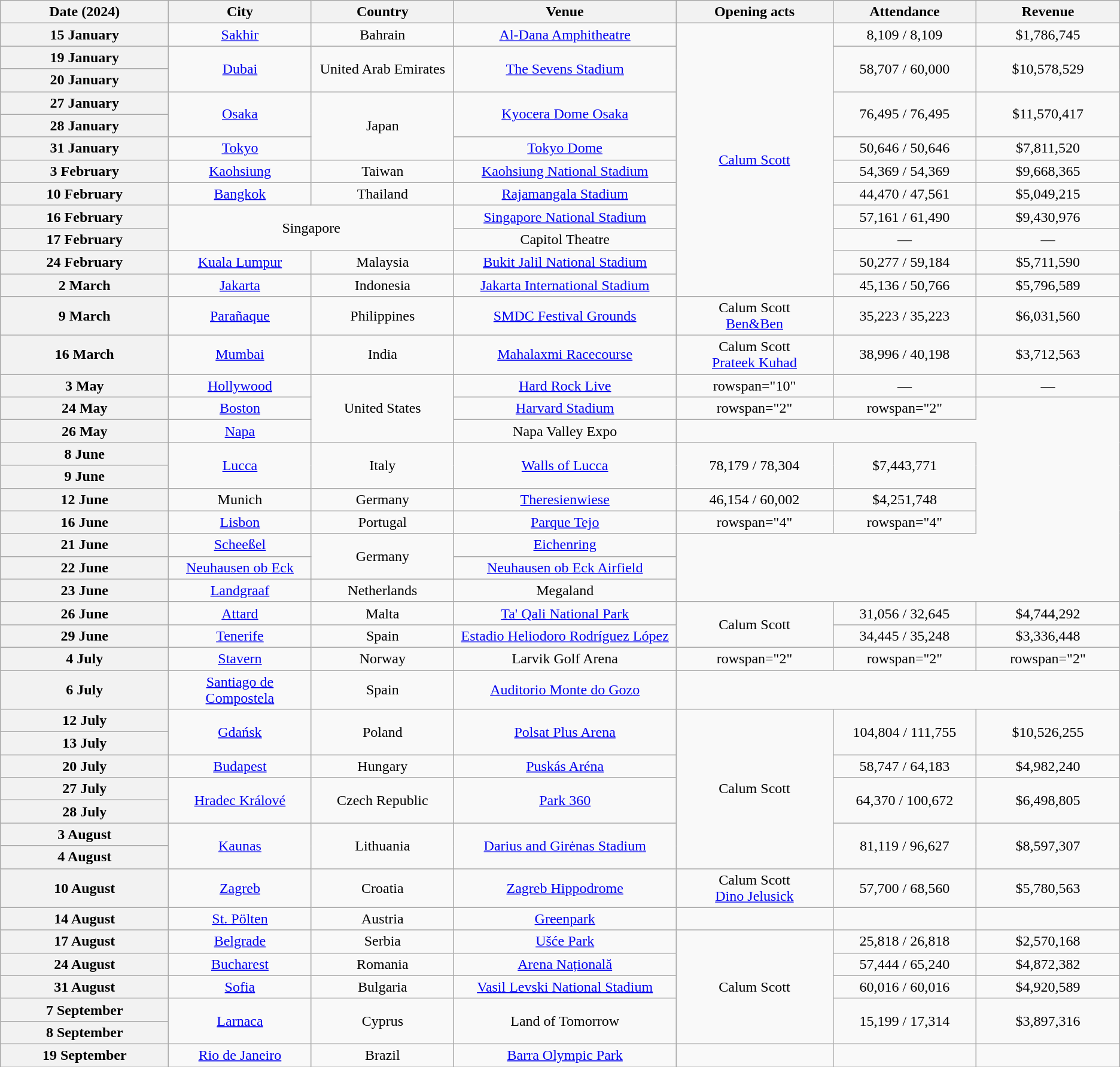<table class="wikitable plainrowheaders" style="text-align:center;">
<tr>
<th scope="col" style="width:12em;">Date (2024)</th>
<th scope="col" style="width:10em;">City</th>
<th scope="col" style="width:10em;">Country</th>
<th scope="col" style="width:16em;">Venue</th>
<th scope="col" style="width:11em;">Opening acts</th>
<th scope="col" style="width:10em;">Attendance</th>
<th scope="col" style="width:10em;">Revenue</th>
</tr>
<tr>
<th scope="row" style="text-align:center;">15 January</th>
<td><a href='#'>Sakhir</a></td>
<td>Bahrain</td>
<td><a href='#'>Al-Dana Amphitheatre</a></td>
<td rowspan="12"><a href='#'>Calum Scott</a></td>
<td>8,109 / 8,109</td>
<td>$1,786,745</td>
</tr>
<tr>
<th scope="row" style="text-align:center;">19 January</th>
<td rowspan="2"><a href='#'>Dubai</a></td>
<td rowspan="2">United Arab Emirates</td>
<td rowspan="2"><a href='#'>The Sevens Stadium</a></td>
<td rowspan="2">58,707 / 60,000</td>
<td rowspan="2">$10,578,529</td>
</tr>
<tr>
<th scope="row" style="text-align:center;">20 January</th>
</tr>
<tr>
<th scope="row" style="text-align:center;">27 January</th>
<td rowspan="2"><a href='#'>Osaka</a></td>
<td rowspan="3">Japan</td>
<td rowspan="2"><a href='#'>Kyocera Dome Osaka</a></td>
<td rowspan="2">76,495 / 76,495</td>
<td rowspan="2">$11,570,417</td>
</tr>
<tr>
<th scope="row" style="text-align:center;">28 January</th>
</tr>
<tr>
<th scope="row" style="text-align:center;">31 January</th>
<td><a href='#'>Tokyo</a></td>
<td><a href='#'>Tokyo Dome</a></td>
<td>50,646 / 50,646</td>
<td>$7,811,520</td>
</tr>
<tr>
<th scope="row" style="text-align:center;">3 February</th>
<td><a href='#'>Kaohsiung</a></td>
<td>Taiwan</td>
<td><a href='#'>Kaohsiung National Stadium</a></td>
<td>54,369 / 54,369</td>
<td>$9,668,365</td>
</tr>
<tr>
<th scope="row" style="text-align:center;">10 February</th>
<td><a href='#'>Bangkok</a></td>
<td>Thailand</td>
<td><a href='#'>Rajamangala Stadium</a></td>
<td>44,470 / 47,561</td>
<td>$5,049,215</td>
</tr>
<tr>
<th scope="row" style="text-align:center;">16 February</th>
<td colspan="2" rowspan="2">Singapore</td>
<td><a href='#'>Singapore National Stadium</a></td>
<td>57,161 / 61,490</td>
<td>$9,430,976</td>
</tr>
<tr>
<th scope="row" style="text-align:center;">17 February</th>
<td>Capitol Theatre</td>
<td>—</td>
<td>—</td>
</tr>
<tr>
<th scope="row" style="text-align:center;">24 February</th>
<td><a href='#'>Kuala Lumpur</a></td>
<td>Malaysia</td>
<td><a href='#'>Bukit Jalil National Stadium</a></td>
<td>50,277 / 59,184</td>
<td>$5,711,590</td>
</tr>
<tr>
<th scope="row" style="text-align:center;">2 March</th>
<td><a href='#'>Jakarta</a></td>
<td>Indonesia</td>
<td><a href='#'>Jakarta International Stadium</a></td>
<td>45,136 / 50,766</td>
<td>$5,796,589</td>
</tr>
<tr>
<th scope="row" style="text-align:center;">9 March</th>
<td><a href='#'>Parañaque</a></td>
<td>Philippines</td>
<td><a href='#'>SMDC Festival Grounds</a></td>
<td>Calum Scott<br><a href='#'>Ben&Ben</a></td>
<td>35,223 / 35,223</td>
<td>$6,031,560</td>
</tr>
<tr>
<th scope="row" style="text-align:center;">16 March</th>
<td><a href='#'>Mumbai</a></td>
<td>India</td>
<td><a href='#'>Mahalaxmi Racecourse</a></td>
<td>Calum Scott<br><a href='#'>Prateek Kuhad</a></td>
<td>38,996 / 40,198</td>
<td>$3,712,563</td>
</tr>
<tr>
<th scope="row" style="text-align:center;">3 May</th>
<td><a href='#'>Hollywood</a></td>
<td rowspan="3">United States</td>
<td><a href='#'>Hard Rock Live</a></td>
<td>rowspan="10" </td>
<td>—</td>
<td>—</td>
</tr>
<tr>
<th scope="row" style="text-align:center;">24 May</th>
<td><a href='#'>Boston</a></td>
<td><a href='#'>Harvard Stadium</a></td>
<td>rowspan="2" </td>
<td>rowspan="2" </td>
</tr>
<tr>
<th scope="row" style="text-align:center;">26 May</th>
<td><a href='#'>Napa</a></td>
<td>Napa Valley Expo</td>
</tr>
<tr>
<th scope="row" style="text-align:center;">8 June</th>
<td rowspan="2"><a href='#'>Lucca</a></td>
<td rowspan="2">Italy</td>
<td rowspan="2"><a href='#'>Walls of Lucca</a></td>
<td rowspan="2">78,179 / 78,304</td>
<td rowspan="2">$7,443,771</td>
</tr>
<tr>
<th scope="row" style="text-align:center;">9 June</th>
</tr>
<tr>
<th scope="row" style="text-align:center;">12 June</th>
<td>Munich</td>
<td>Germany</td>
<td><a href='#'>Theresienwiese</a></td>
<td>46,154 / 60,002</td>
<td>$4,251,748</td>
</tr>
<tr>
<th scope="row" style="text-align:center;">16 June</th>
<td><a href='#'>Lisbon</a></td>
<td>Portugal</td>
<td><a href='#'>Parque Tejo</a></td>
<td>rowspan="4" </td>
<td>rowspan="4" </td>
</tr>
<tr>
<th scope="row" style="text-align:center;">21 June</th>
<td><a href='#'>Scheeßel</a></td>
<td rowspan="2">Germany</td>
<td><a href='#'>Eichenring</a></td>
</tr>
<tr>
<th scope="row" style="text-align:center;">22 June</th>
<td><a href='#'>Neuhausen ob Eck</a></td>
<td><a href='#'>Neuhausen ob Eck Airfield</a></td>
</tr>
<tr>
<th scope="row" style="text-align:center;">23 June</th>
<td><a href='#'>Landgraaf</a></td>
<td>Netherlands</td>
<td>Megaland</td>
</tr>
<tr>
<th scope="row" style="text-align:center;">26 June</th>
<td><a href='#'>Attard</a></td>
<td>Malta</td>
<td><a href='#'>Ta' Qali National Park</a></td>
<td rowspan="2">Calum Scott</td>
<td>31,056 / 32,645</td>
<td>$4,744,292</td>
</tr>
<tr>
<th scope="row" style="text-align:center;">29 June</th>
<td><a href='#'>Tenerife</a></td>
<td>Spain</td>
<td><a href='#'>Estadio Heliodoro Rodríguez López</a></td>
<td>34,445 / 35,248</td>
<td>$3,336,448</td>
</tr>
<tr>
<th scope="row" style="text-align:center;">4 July</th>
<td><a href='#'>Stavern</a></td>
<td>Norway</td>
<td>Larvik Golf Arena</td>
<td>rowspan="2" </td>
<td>rowspan="2" </td>
<td>rowspan="2" </td>
</tr>
<tr>
<th scope="row" style="text-align:center;">6 July</th>
<td><a href='#'>Santiago de Compostela</a></td>
<td>Spain</td>
<td><a href='#'>Auditorio Monte do Gozo</a></td>
</tr>
<tr>
<th scope="row" style="text-align:center;">12 July</th>
<td rowspan="2"><a href='#'>Gdańsk</a></td>
<td rowspan="2">Poland</td>
<td rowspan="2"><a href='#'>Polsat Plus Arena</a></td>
<td rowspan="7">Calum Scott</td>
<td rowspan="2">104,804 / 111,755</td>
<td rowspan="2">$10,526,255</td>
</tr>
<tr>
<th scope="row" style="text-align:center;">13 July</th>
</tr>
<tr>
<th scope="row" style="text-align:center;">20 July</th>
<td><a href='#'>Budapest</a></td>
<td>Hungary</td>
<td><a href='#'>Puskás Aréna</a></td>
<td>58,747 / 64,183</td>
<td>$4,982,240</td>
</tr>
<tr>
<th scope="row" style="text-align:center;">27 July</th>
<td rowspan="2"><a href='#'>Hradec Králové</a></td>
<td rowspan="2">Czech Republic</td>
<td rowspan="2"><a href='#'>Park 360</a></td>
<td rowspan="2">64,370 / 100,672</td>
<td rowspan="2">$6,498,805</td>
</tr>
<tr>
<th scope="row" style="text-align:center;">28 July</th>
</tr>
<tr>
<th scope="row" style="text-align:center;">3 August</th>
<td rowspan="2"><a href='#'>Kaunas</a></td>
<td rowspan="2">Lithuania</td>
<td rowspan="2"><a href='#'>Darius and Girėnas Stadium</a></td>
<td rowspan="2">81,119 / 96,627</td>
<td rowspan="2">$8,597,307</td>
</tr>
<tr>
<th scope="row" style="text-align:center;">4 August</th>
</tr>
<tr>
<th scope="row" style="text-align:center;">10 August</th>
<td><a href='#'>Zagreb</a></td>
<td>Croatia</td>
<td><a href='#'>Zagreb Hippodrome</a></td>
<td>Calum Scott<br><a href='#'>Dino Jelusick</a></td>
<td>57,700 / 68,560</td>
<td>$5,780,563</td>
</tr>
<tr>
<th scope="row" style="text-align:center;">14 August</th>
<td><a href='#'>St. Pölten</a></td>
<td>Austria</td>
<td><a href='#'>Greenpark</a></td>
<td></td>
<td></td>
<td></td>
</tr>
<tr>
<th scope="row" style="text-align:center;">17 August</th>
<td><a href='#'>Belgrade</a></td>
<td>Serbia</td>
<td><a href='#'>Ušće Park</a></td>
<td rowspan="5">Calum Scott</td>
<td>25,818 / 26,818</td>
<td>$2,570,168</td>
</tr>
<tr>
<th scope="row" style="text-align:center;">24 August</th>
<td><a href='#'>Bucharest</a></td>
<td>Romania</td>
<td><a href='#'>Arena Națională</a></td>
<td>57,444 / 65,240</td>
<td>$4,872,382</td>
</tr>
<tr>
<th scope="row" style="text-align:center;">31 August</th>
<td><a href='#'>Sofia</a></td>
<td>Bulgaria</td>
<td><a href='#'>Vasil Levski National Stadium</a></td>
<td>60,016 / 60,016</td>
<td>$4,920,589</td>
</tr>
<tr>
<th scope="row" style="text-align:center;">7 September</th>
<td rowspan="2"><a href='#'>Larnaca</a></td>
<td rowspan="2">Cyprus</td>
<td rowspan="2">Land of Tomorrow</td>
<td rowspan="2">15,199 / 17,314</td>
<td rowspan="2">$3,897,316</td>
</tr>
<tr>
<th scope="row" style="text-align:center;">8 September</th>
</tr>
<tr>
<th scope="row" style="text-align:center;">19 September</th>
<td><a href='#'>Rio de Janeiro</a></td>
<td>Brazil</td>
<td><a href='#'>Barra Olympic Park</a></td>
<td></td>
<td></td>
<td></td>
</tr>
</table>
